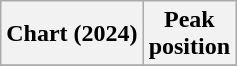<table class="wikitable sortable plainrowheaders" style="text-align:center">
<tr>
<th scope="col">Chart (2024)</th>
<th scope="col">Peak<br>position</th>
</tr>
<tr>
</tr>
</table>
